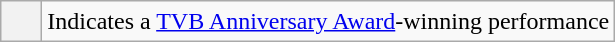<table class="wikitable">
<tr>
<th scope="row" style="text-align:center; height:20px; width:20px"></th>
<td>Indicates a <a href='#'>TVB Anniversary Award</a>-winning performance</td>
</tr>
</table>
